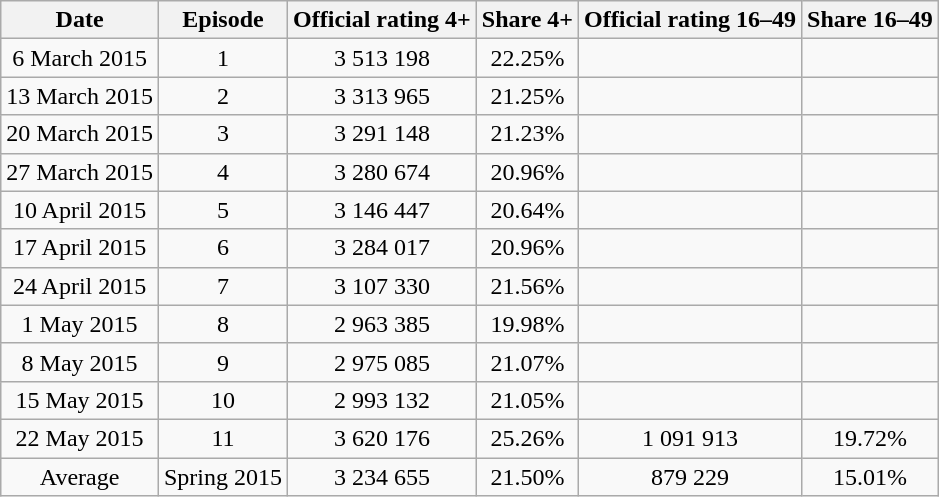<table class="wikitable" style="font-size:100%; text-align:center">
<tr>
<th>Date</th>
<th>Episode</th>
<th>Official rating 4+</th>
<th>Share 4+</th>
<th>Official rating 16–49</th>
<th>Share 16–49</th>
</tr>
<tr>
<td>6 March 2015</td>
<td>1</td>
<td>3 513 198</td>
<td>22.25%</td>
<td></td>
<td></td>
</tr>
<tr>
<td>13 March 2015</td>
<td>2</td>
<td>3 313 965</td>
<td>21.25%</td>
<td></td>
<td></td>
</tr>
<tr>
<td>20 March 2015</td>
<td>3</td>
<td>3 291 148</td>
<td>21.23%</td>
<td></td>
<td></td>
</tr>
<tr>
<td>27 March 2015</td>
<td>4</td>
<td>3 280 674</td>
<td>20.96%</td>
<td></td>
<td></td>
</tr>
<tr>
<td>10 April 2015</td>
<td>5</td>
<td>3 146 447</td>
<td>20.64%</td>
<td></td>
<td></td>
</tr>
<tr>
<td>17 April 2015</td>
<td>6</td>
<td>3 284 017</td>
<td>20.96%</td>
<td></td>
<td></td>
</tr>
<tr>
<td>24 April 2015</td>
<td>7</td>
<td>3 107 330</td>
<td>21.56%</td>
<td></td>
<td></td>
</tr>
<tr>
<td>1 May 2015</td>
<td>8</td>
<td>2 963 385</td>
<td>19.98%</td>
<td></td>
<td></td>
</tr>
<tr>
<td>8 May 2015</td>
<td>9</td>
<td>2 975 085</td>
<td>21.07%</td>
<td></td>
<td></td>
</tr>
<tr>
<td>15 May 2015</td>
<td>10</td>
<td>2 993 132</td>
<td>21.05%</td>
<td></td>
<td></td>
</tr>
<tr>
<td>22 May 2015</td>
<td>11</td>
<td>3 620 176</td>
<td>25.26%</td>
<td>1 091 913</td>
<td>19.72%</td>
</tr>
<tr>
<td>Average</td>
<td>Spring 2015</td>
<td>3 234 655</td>
<td>21.50%</td>
<td>879 229</td>
<td>15.01%</td>
</tr>
</table>
